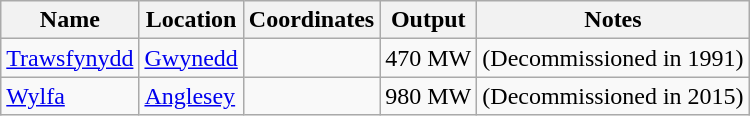<table class="wikitable sortable">
<tr>
<th>Name</th>
<th>Location</th>
<th>Coordinates</th>
<th>Output</th>
<th>Notes</th>
</tr>
<tr>
<td><a href='#'>Trawsfynydd</a></td>
<td><a href='#'>Gwynedd</a></td>
<td></td>
<td>470 MW</td>
<td>(Decommissioned in 1991)</td>
</tr>
<tr>
<td><a href='#'>Wylfa</a></td>
<td><a href='#'>Anglesey</a></td>
<td></td>
<td>980 MW</td>
<td>(Decommissioned in 2015)</td>
</tr>
</table>
